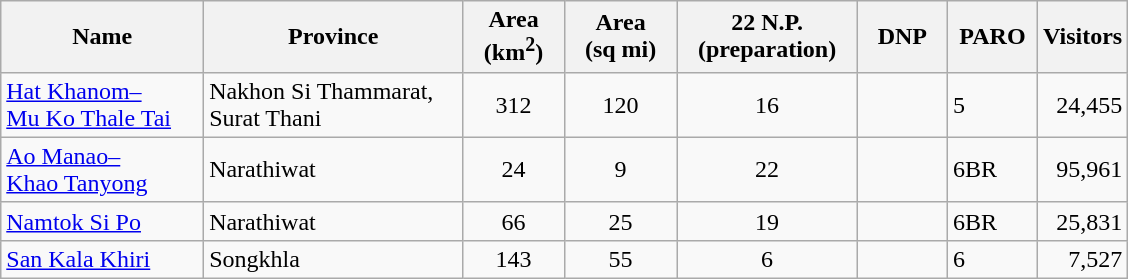<table class="wikitable sortable" style="max-width:600pt;">
<tr>
<th style="width:18%;">Name</th>
<th style="width:23%;">Province</th>
<th style="width:9%;">Area<br>(km<sup>2</sup>)</th>
<th style="width:10%;">Area<br>(sq mi)</th>
<th style="width:16%;">22 N.P.<br>(preparation)</th>
<th style="width:8%;">DNP</th>
<th style="width:8%;">PARO</th>
<th style="width:8%;">Visitors</th>
</tr>
<tr>
<td><a href='#'>Hat Khanom–<br>Mu Ko Thale Tai</a></td>
<td>Nakhon Si Thammarat,<br>Surat Thani</td>
<td style="text-align:center;">312</td>
<td style="text-align:center;">120</td>
<td style="text-align:center;">16</td>
<td></td>
<td>5</td>
<td style="text-align:right;">24,455</td>
</tr>
<tr>
<td><a href='#'>Ao Manao–<br>Khao Tanyong</a></td>
<td>Narathiwat</td>
<td style="text-align:center;">24</td>
<td style="text-align:center;">9</td>
<td style="text-align:center;">22</td>
<td></td>
<td>6BR</td>
<td style="text-align:right;">95,961</td>
</tr>
<tr>
<td><a href='#'>Namtok Si Po</a></td>
<td>Narathiwat</td>
<td style="text-align:center;">66</td>
<td style="text-align:center;">25</td>
<td style="text-align:center;">19</td>
<td></td>
<td>6BR</td>
<td style="text-align:right;">25,831</td>
</tr>
<tr>
<td><a href='#'>San Kala Khiri</a></td>
<td>Songkhla</td>
<td style="text-align:center;">143</td>
<td style="text-align:center;">55</td>
<td style="text-align:center;">6</td>
<td></td>
<td>6</td>
<td style="text-align:right;">7,527</td>
</tr>
</table>
